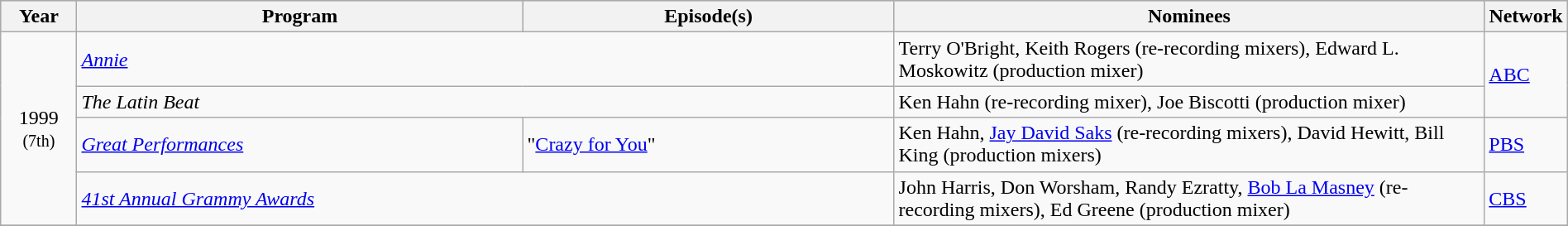<table class="wikitable" style="width:100%">
<tr bgcolor="#bebebe">
<th width="5%">Year</th>
<th width="30%">Program</th>
<th width="25%">Episode(s)</th>
<th width="40%">Nominees</th>
<th width="5%">Network</th>
</tr>
<tr>
<td rowspan="4" style="text-align:center;">1999 <br><small>(7th)</small><br></td>
<td colspan="2"><em><a href='#'>Annie</a></em></td>
<td>Terry O'Bright, Keith Rogers (re-recording mixers), Edward L. Moskowitz (production mixer)</td>
<td rowspan="2"><a href='#'>ABC</a></td>
</tr>
<tr>
<td colspan="2"><em>The Latin Beat</em></td>
<td>Ken Hahn (re-recording mixer), Joe Biscotti (production mixer)</td>
</tr>
<tr>
<td><em><a href='#'>Great Performances</a></em></td>
<td>"<a href='#'>Crazy for You</a>"</td>
<td>Ken Hahn, <a href='#'>Jay David Saks</a> (re-recording mixers), David Hewitt, Bill King (production mixers)</td>
<td><a href='#'>PBS</a></td>
</tr>
<tr>
<td colspan="2"><em><a href='#'>41st Annual Grammy Awards</a></em></td>
<td>John Harris, Don Worsham, Randy Ezratty, <a href='#'>Bob La Masney</a> (re-recording mixers), Ed Greene (production mixer)</td>
<td><a href='#'>CBS</a></td>
</tr>
<tr>
</tr>
</table>
